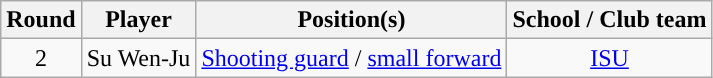<table class="wikitable sortable sortable">
<tr>
<th>Round</th>
<th>Player</th>
<th>Position(s)</th>
<th>School / Club team</th>
</tr>
<tr style="text-align: center">
<td>2</td>
<td>Su Wen-Ju</td>
<td><a href='#'>Shooting guard</a> / <a href='#'>small forward</a></td>
<td><a href='#'>ISU</a></td>
</tr>
</table>
